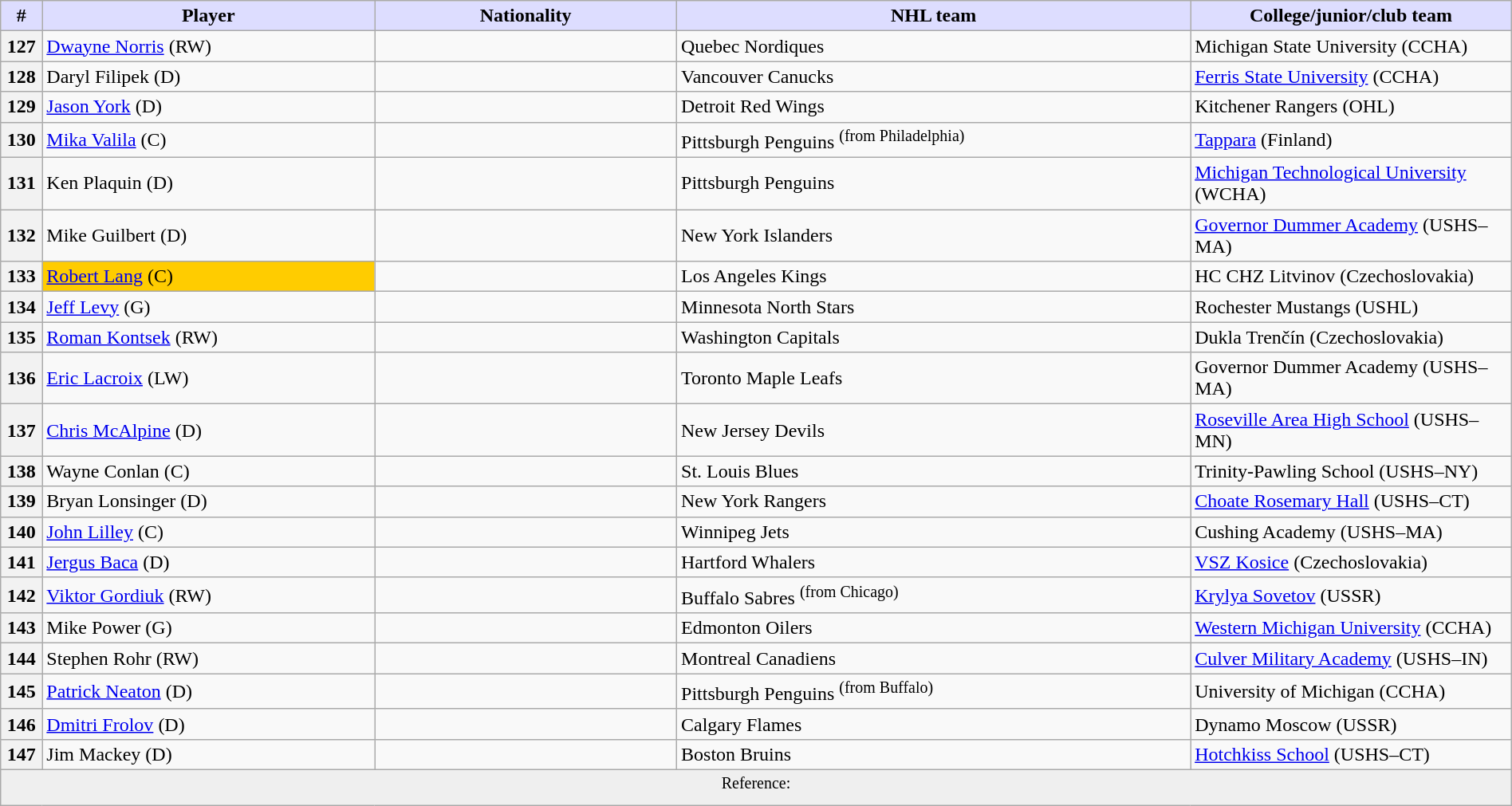<table class="wikitable" style="width: 100%">
<tr>
<th style="background:#ddf; width:2.75%;">#</th>
<th style="background:#ddf; width:22.0%;">Player</th>
<th style="background:#ddf; width:20.0%;">Nationality</th>
<th style="background:#ddf; width:34.0%;">NHL team</th>
<th style="background:#ddf; width:100.0%;">College/junior/club team</th>
</tr>
<tr>
<th>127</th>
<td><a href='#'>Dwayne Norris</a> (RW)</td>
<td></td>
<td>Quebec Nordiques</td>
<td>Michigan State University (CCHA)</td>
</tr>
<tr>
<th>128</th>
<td>Daryl Filipek (D)</td>
<td></td>
<td>Vancouver Canucks</td>
<td><a href='#'>Ferris State University</a> (CCHA)</td>
</tr>
<tr>
<th>129</th>
<td><a href='#'>Jason York</a> (D)</td>
<td></td>
<td>Detroit Red Wings</td>
<td>Kitchener Rangers (OHL)</td>
</tr>
<tr>
<th>130</th>
<td><a href='#'>Mika Valila</a> (C)</td>
<td></td>
<td>Pittsburgh Penguins <sup>(from Philadelphia)</sup> </td>
<td><a href='#'>Tappara</a> (Finland)</td>
</tr>
<tr>
<th>131</th>
<td>Ken Plaquin (D)</td>
<td></td>
<td>Pittsburgh Penguins</td>
<td><a href='#'>Michigan Technological University</a> (WCHA)</td>
</tr>
<tr>
<th>132</th>
<td>Mike Guilbert (D)</td>
<td></td>
<td>New York Islanders</td>
<td><a href='#'>Governor Dummer Academy</a> (USHS–MA)</td>
</tr>
<tr>
<th>133</th>
<td bgcolor="#FFCC00"><a href='#'>Robert Lang</a> (C)</td>
<td></td>
<td>Los Angeles Kings</td>
<td>HC CHZ Litvinov (Czechoslovakia)</td>
</tr>
<tr>
<th>134</th>
<td><a href='#'>Jeff Levy</a> (G)</td>
<td></td>
<td>Minnesota North Stars</td>
<td>Rochester Mustangs (USHL)</td>
</tr>
<tr>
<th>135</th>
<td><a href='#'>Roman Kontsek</a> (RW)</td>
<td></td>
<td>Washington Capitals</td>
<td>Dukla Trenčín (Czechoslovakia)</td>
</tr>
<tr>
<th>136</th>
<td><a href='#'>Eric Lacroix</a> (LW)</td>
<td></td>
<td>Toronto Maple Leafs</td>
<td>Governor Dummer Academy (USHS–MA)</td>
</tr>
<tr>
<th>137</th>
<td><a href='#'>Chris McAlpine</a> (D)</td>
<td></td>
<td>New Jersey Devils</td>
<td><a href='#'>Roseville Area High School</a> (USHS–MN)</td>
</tr>
<tr>
<th>138</th>
<td>Wayne Conlan (C)</td>
<td></td>
<td>St. Louis Blues</td>
<td>Trinity-Pawling School (USHS–NY)</td>
</tr>
<tr>
<th>139</th>
<td>Bryan Lonsinger (D)</td>
<td></td>
<td>New York Rangers</td>
<td><a href='#'>Choate Rosemary Hall</a> (USHS–CT)</td>
</tr>
<tr>
<th>140</th>
<td><a href='#'>John Lilley</a> (C)</td>
<td></td>
<td>Winnipeg Jets</td>
<td>Cushing Academy (USHS–MA)</td>
</tr>
<tr>
<th>141</th>
<td><a href='#'>Jergus Baca</a> (D)</td>
<td></td>
<td>Hartford Whalers</td>
<td><a href='#'>VSZ Kosice</a> (Czechoslovakia)</td>
</tr>
<tr>
<th>142</th>
<td><a href='#'>Viktor Gordiuk</a> (RW)</td>
<td></td>
<td>Buffalo Sabres <sup>(from Chicago)</sup> </td>
<td><a href='#'>Krylya Sovetov</a> (USSR)</td>
</tr>
<tr>
<th>143</th>
<td>Mike Power (G)</td>
<td></td>
<td>Edmonton Oilers</td>
<td><a href='#'>Western Michigan University</a> (CCHA)</td>
</tr>
<tr>
<th>144</th>
<td>Stephen Rohr (RW)</td>
<td></td>
<td>Montreal Canadiens</td>
<td><a href='#'>Culver Military Academy</a> (USHS–IN)</td>
</tr>
<tr>
<th>145</th>
<td><a href='#'>Patrick Neaton</a> (D)</td>
<td></td>
<td>Pittsburgh Penguins <sup>(from Buffalo)</sup> </td>
<td>University of Michigan (CCHA)</td>
</tr>
<tr>
<th>146</th>
<td><a href='#'>Dmitri Frolov</a> (D)</td>
<td></td>
<td>Calgary Flames</td>
<td>Dynamo Moscow (USSR)</td>
</tr>
<tr>
<th>147</th>
<td>Jim Mackey (D)</td>
<td></td>
<td>Boston Bruins</td>
<td><a href='#'>Hotchkiss School</a> (USHS–CT)</td>
</tr>
<tr>
<td align=center colspan="6" bgcolor="#efefef"><sup>Reference:  </sup></td>
</tr>
</table>
